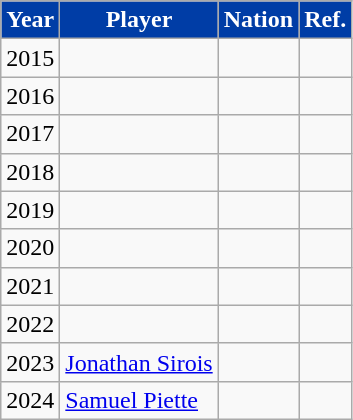<table class="wikitable">
<tr>
<th style="background:#003DA6; color:white;">Year</th>
<th style="background:#003DA6; color:white;">Player</th>
<th style="background:#003DA6; color:white;">Nation</th>
<th style="background:#003DA6; color:white;">Ref.</th>
</tr>
<tr>
<td>2015</td>
<td></td>
<td></td>
<td style="text-align: center"></td>
</tr>
<tr>
<td>2016</td>
<td></td>
<td></td>
<td style="text-align: center"></td>
</tr>
<tr>
<td>2017</td>
<td></td>
<td></td>
<td style="text-align: center"></td>
</tr>
<tr>
<td>2018</td>
<td></td>
<td></td>
<td style="text-align: center"></td>
</tr>
<tr>
<td>2019</td>
<td></td>
<td></td>
<td style="text-align: center"></td>
</tr>
<tr>
<td>2020</td>
<td></td>
<td></td>
<td style="text-align: center"></td>
</tr>
<tr>
<td>2021</td>
<td></td>
<td></td>
<td style="text-align: center"></td>
</tr>
<tr>
<td>2022</td>
<td></td>
<td></td>
<td style="text-align: center"></td>
</tr>
<tr>
<td>2023</td>
<td><a href='#'>Jonathan Sirois</a></td>
<td></td>
<td style="text-align: center"></td>
</tr>
<tr>
<td>2024</td>
<td><a href='#'>Samuel Piette</a></td>
<td></td>
<td style="text-align: center"></td>
</tr>
</table>
